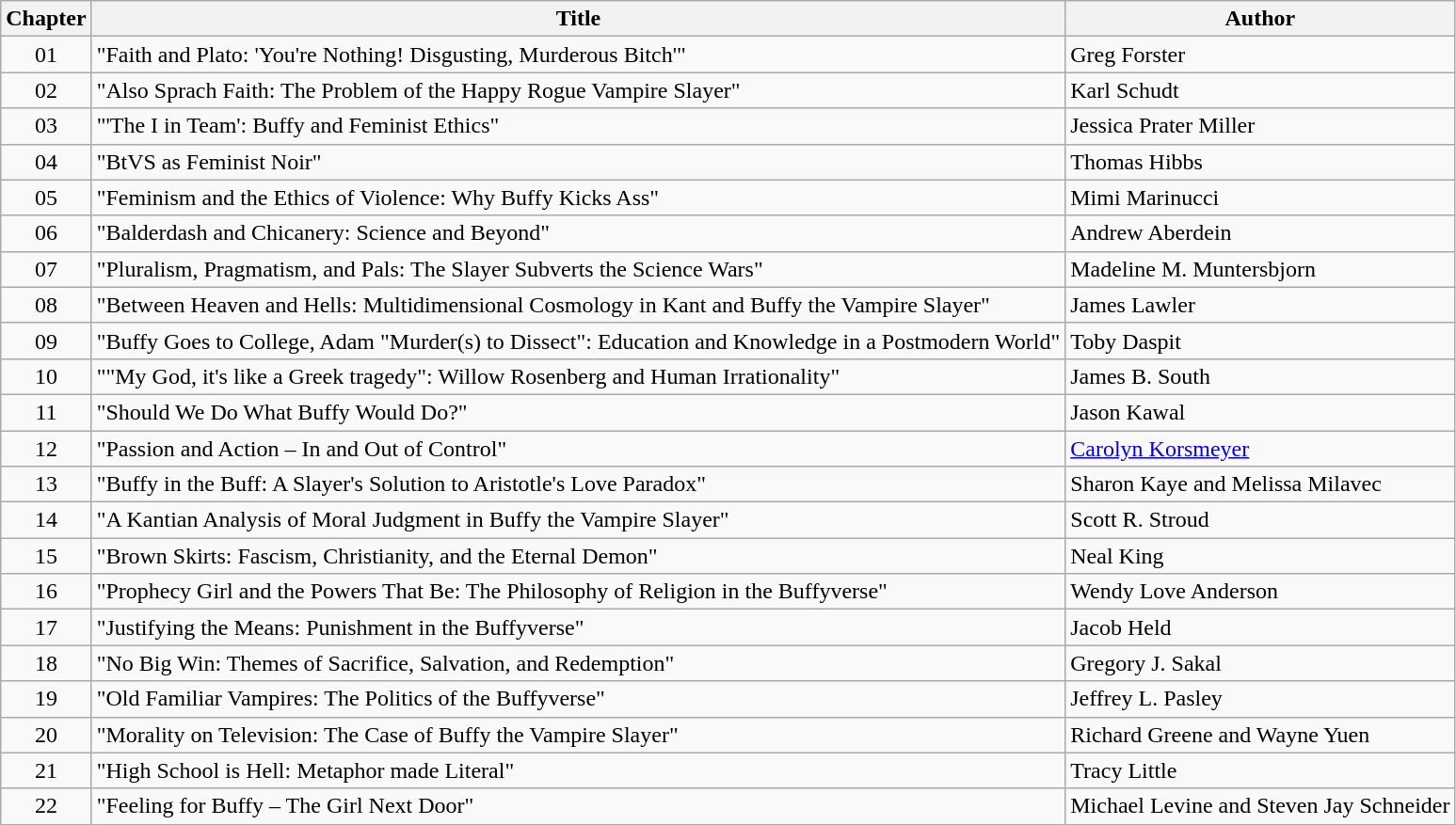<table class="wikitable">
<tr>
<th>Chapter</th>
<th>Title</th>
<th>Author</th>
</tr>
<tr>
<td style="text-align:center;">01</td>
<td>"Faith and Plato: 'You're Nothing! Disgusting, Murderous Bitch'"</td>
<td>Greg Forster</td>
</tr>
<tr>
<td style="text-align:center;">02</td>
<td>"Also Sprach Faith: The Problem of the Happy Rogue Vampire Slayer"</td>
<td>Karl Schudt</td>
</tr>
<tr>
<td style="text-align:center;">03</td>
<td>"'The I in Team': Buffy and Feminist Ethics"</td>
<td>Jessica Prater Miller</td>
</tr>
<tr>
<td style="text-align:center;">04</td>
<td>"BtVS as Feminist Noir"</td>
<td>Thomas Hibbs</td>
</tr>
<tr>
<td style="text-align:center;">05</td>
<td>"Feminism and the Ethics of Violence: Why Buffy Kicks Ass"</td>
<td>Mimi Marinucci</td>
</tr>
<tr>
<td style="text-align:center;">06</td>
<td>"Balderdash and Chicanery: Science and Beyond"</td>
<td>Andrew Aberdein</td>
</tr>
<tr>
<td style="text-align:center;">07</td>
<td>"Pluralism, Pragmatism, and Pals: The Slayer Subverts the Science Wars"</td>
<td>Madeline M. Muntersbjorn</td>
</tr>
<tr>
<td style="text-align:center;">08</td>
<td>"Between Heaven and Hells: Multidimensional Cosmology in Kant and Buffy the Vampire Slayer"</td>
<td>James Lawler</td>
</tr>
<tr>
<td style="text-align:center;">09</td>
<td>"Buffy Goes to College, Adam "Murder(s) to Dissect": Education and Knowledge in a Postmodern World"</td>
<td>Toby Daspit</td>
</tr>
<tr>
<td style="text-align:center;">10</td>
<td>""My God, it's like a Greek tragedy": Willow Rosenberg and Human Irrationality"</td>
<td>James B. South</td>
</tr>
<tr>
<td style="text-align:center;">11</td>
<td>"Should We Do What Buffy Would Do?"</td>
<td>Jason Kawal</td>
</tr>
<tr>
<td style="text-align:center;">12</td>
<td>"Passion and Action – In and Out of Control"</td>
<td><a href='#'>Carolyn Korsmeyer</a></td>
</tr>
<tr>
<td style="text-align:center;">13</td>
<td>"Buffy in the Buff: A Slayer's Solution to Aristotle's Love Paradox"</td>
<td>Sharon Kaye and Melissa Milavec</td>
</tr>
<tr>
<td style="text-align:center;">14</td>
<td>"A Kantian Analysis of Moral Judgment in Buffy the Vampire Slayer"</td>
<td>Scott R. Stroud</td>
</tr>
<tr>
<td style="text-align:center;">15</td>
<td>"Brown Skirts: Fascism, Christianity, and the Eternal Demon"</td>
<td>Neal King</td>
</tr>
<tr>
<td style="text-align:center;">16</td>
<td>"Prophecy Girl and the Powers That Be: The Philosophy of Religion in the Buffyverse"</td>
<td>Wendy Love Anderson</td>
</tr>
<tr>
<td style="text-align:center;">17</td>
<td>"Justifying the Means: Punishment in the Buffyverse"</td>
<td>Jacob Held</td>
</tr>
<tr>
<td style="text-align:center;">18</td>
<td>"No Big Win: Themes of Sacrifice, Salvation, and Redemption"</td>
<td>Gregory J. Sakal</td>
</tr>
<tr>
<td style="text-align:center;">19</td>
<td>"Old Familiar Vampires: The Politics of the Buffyverse"</td>
<td>Jeffrey L. Pasley</td>
</tr>
<tr>
<td style="text-align:center;">20</td>
<td>"Morality on Television: The Case of Buffy the Vampire Slayer"</td>
<td>Richard Greene and Wayne Yuen</td>
</tr>
<tr>
<td style="text-align:center;">21</td>
<td>"High School is Hell: Metaphor made Literal"</td>
<td>Tracy Little</td>
</tr>
<tr>
<td style="text-align:center;">22</td>
<td>"Feeling for Buffy – The Girl Next Door"</td>
<td>Michael Levine and Steven Jay Schneider</td>
</tr>
</table>
